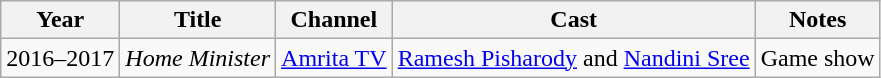<table class="wikitable">
<tr>
<th>Year</th>
<th>Title</th>
<th>Channel</th>
<th>Cast</th>
<th>Notes</th>
</tr>
<tr>
<td>2016–2017</td>
<td><em>Home Minister</em></td>
<td><a href='#'>Amrita TV</a></td>
<td><a href='#'>Ramesh Pisharody</a> and <a href='#'>Nandini Sree</a></td>
<td>Game show</td>
</tr>
</table>
